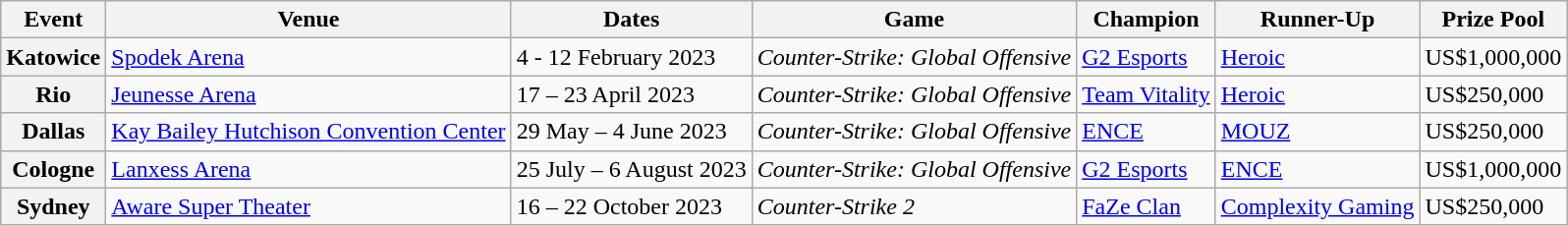<table class="wikitable">
<tr>
<th>Event</th>
<th>Venue</th>
<th>Dates</th>
<th>Game</th>
<th>Champion</th>
<th>Runner-Up</th>
<th>Prize Pool</th>
</tr>
<tr>
<th>Katowice</th>
<td><a href='#'>Spodek Arena</a></td>
<td>4 - 12 February 2023</td>
<td><em>Counter-Strike: Global Offensive</em></td>
<td><a href='#'>G2 Esports</a></td>
<td><a href='#'>Heroic</a></td>
<td>US$1,000,000</td>
</tr>
<tr>
<th>Rio</th>
<td><a href='#'>Jeunesse Arena</a></td>
<td>17 – 23 April 2023</td>
<td><em>Counter-Strike: Global Offensive</em></td>
<td><a href='#'>Team Vitality</a></td>
<td><a href='#'>Heroic</a></td>
<td>US$250,000</td>
</tr>
<tr>
<th>Dallas</th>
<td><a href='#'>Kay Bailey Hutchison Convention Center</a></td>
<td>29 May – 4 June 2023</td>
<td><em>Counter-Strike: Global Offensive</em></td>
<td><a href='#'>ENCE</a></td>
<td><a href='#'>MOUZ</a></td>
<td>US$250,000</td>
</tr>
<tr>
<th>Cologne</th>
<td><a href='#'>Lanxess Arena</a></td>
<td>25 July – 6 August 2023</td>
<td><em>Counter-Strike: Global Offensive</em></td>
<td><a href='#'>G2 Esports</a></td>
<td><a href='#'>ENCE</a></td>
<td>US$1,000,000</td>
</tr>
<tr>
<th>Sydney</th>
<td><a href='#'>Aware Super Theater</a></td>
<td>16 – 22 October 2023</td>
<td><em>Counter-Strike 2</em></td>
<td><a href='#'>FaZe Clan</a></td>
<td><a href='#'>Complexity Gaming</a></td>
<td>US$250,000</td>
</tr>
</table>
